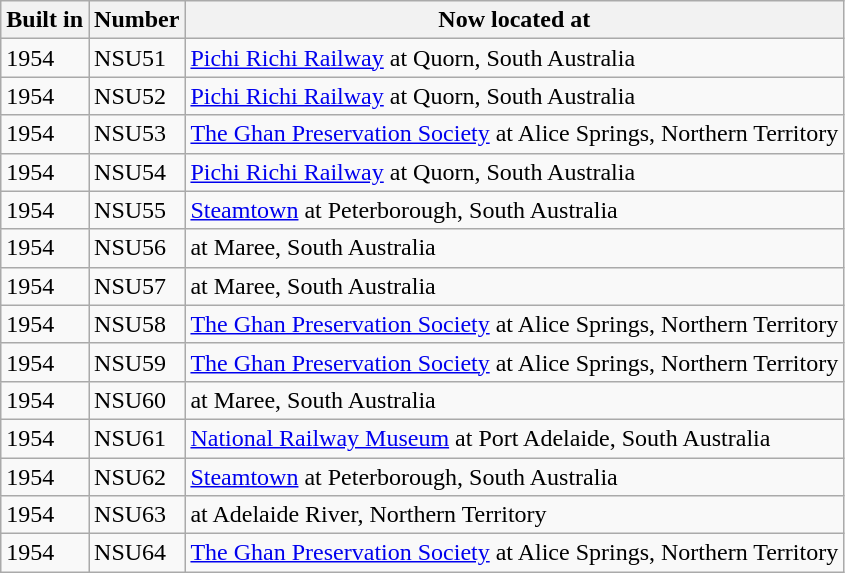<table class="wikitable">
<tr>
<th>Built in</th>
<th>Number</th>
<th>Now located at</th>
</tr>
<tr>
<td>1954</td>
<td>NSU51</td>
<td><a href='#'>Pichi Richi Railway</a> at Quorn, South Australia</td>
</tr>
<tr>
<td>1954</td>
<td>NSU52</td>
<td><a href='#'>Pichi Richi Railway</a> at Quorn, South Australia</td>
</tr>
<tr>
<td>1954</td>
<td>NSU53</td>
<td><a href='#'>The Ghan Preservation Society</a> at Alice Springs, Northern Territory</td>
</tr>
<tr>
<td>1954</td>
<td>NSU54</td>
<td><a href='#'>Pichi Richi Railway</a> at Quorn, South Australia</td>
</tr>
<tr>
<td>1954</td>
<td>NSU55</td>
<td><a href='#'>Steamtown</a> at Peterborough, South Australia</td>
</tr>
<tr>
<td>1954</td>
<td>NSU56</td>
<td>at Maree, South Australia</td>
</tr>
<tr>
<td>1954</td>
<td>NSU57</td>
<td>at Maree, South Australia</td>
</tr>
<tr>
<td>1954</td>
<td>NSU58</td>
<td><a href='#'>The Ghan Preservation Society</a> at Alice Springs, Northern Territory</td>
</tr>
<tr>
<td>1954</td>
<td>NSU59</td>
<td><a href='#'>The Ghan Preservation Society</a> at Alice Springs, Northern Territory</td>
</tr>
<tr>
<td>1954</td>
<td>NSU60</td>
<td>at Maree, South Australia</td>
</tr>
<tr>
<td>1954</td>
<td>NSU61</td>
<td><a href='#'>National Railway Museum</a> at Port Adelaide, South Australia</td>
</tr>
<tr>
<td>1954</td>
<td>NSU62</td>
<td><a href='#'>Steamtown</a> at Peterborough, South Australia</td>
</tr>
<tr>
<td>1954</td>
<td>NSU63</td>
<td>at Adelaide River, Northern Territory</td>
</tr>
<tr>
<td>1954</td>
<td>NSU64</td>
<td><a href='#'>The Ghan Preservation Society</a> at Alice Springs, Northern Territory</td>
</tr>
</table>
